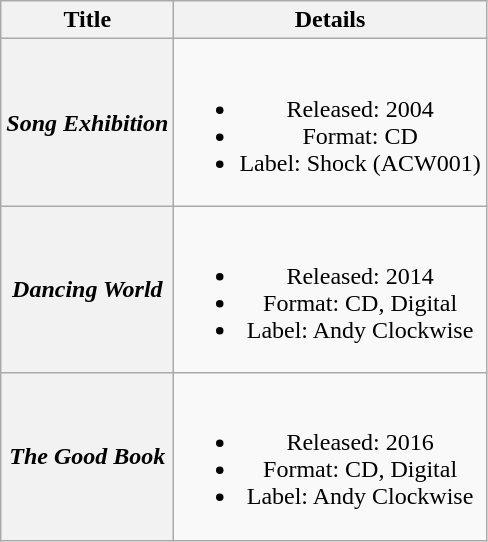<table class="wikitable plainrowheaders" style="text-align:center;" border="1">
<tr>
<th>Title</th>
<th>Details</th>
</tr>
<tr>
<th scope="row"><em>Song Exhibition</em></th>
<td><br><ul><li>Released: 2004</li><li>Format: CD</li><li>Label: Shock (ACW001)</li></ul></td>
</tr>
<tr>
<th scope="row"><em>Dancing World</em></th>
<td><br><ul><li>Released: 2014</li><li>Format: CD, Digital</li><li>Label: Andy Clockwise</li></ul></td>
</tr>
<tr>
<th scope="row"><em>The Good Book</em></th>
<td><br><ul><li>Released: 2016</li><li>Format: CD, Digital</li><li>Label: Andy Clockwise</li></ul></td>
</tr>
</table>
